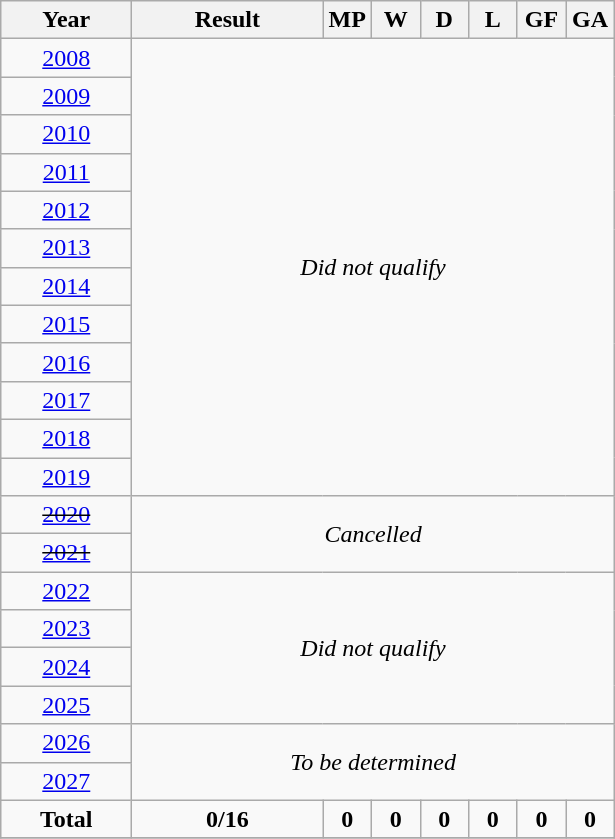<table class="wikitable" style="text-align: center;">
<tr>
<th width=80>Year</th>
<th width=120>Result</th>
<th width=25>MP</th>
<th width=25>W</th>
<th width=25>D</th>
<th width=25>L</th>
<th width=25>GF</th>
<th width=25>GA</th>
</tr>
<tr>
<td> <a href='#'>2008</a></td>
<td colspan=7 rowspan=12><em>Did not qualify</em></td>
</tr>
<tr>
<td> <a href='#'>2009</a></td>
</tr>
<tr>
<td> <a href='#'>2010</a></td>
</tr>
<tr>
<td> <a href='#'>2011</a></td>
</tr>
<tr>
<td> <a href='#'>2012</a></td>
</tr>
<tr>
<td> <a href='#'>2013</a></td>
</tr>
<tr>
<td> <a href='#'>2014</a></td>
</tr>
<tr>
<td> <a href='#'>2015</a></td>
</tr>
<tr>
<td> <a href='#'>2016</a></td>
</tr>
<tr>
<td> <a href='#'>2017</a></td>
</tr>
<tr>
<td> <a href='#'>2018</a></td>
</tr>
<tr>
<td> <a href='#'>2019</a></td>
</tr>
<tr>
<td> <s><a href='#'>2020</a></s></td>
<td colspan=7 rowspan=2><em>Cancelled</em></td>
</tr>
<tr>
<td> <s><a href='#'>2021</a></s></td>
</tr>
<tr>
<td> <a href='#'>2022</a></td>
<td colspan=7 rowspan=4><em>Did not qualify</em></td>
</tr>
<tr>
<td> <a href='#'>2023</a></td>
</tr>
<tr>
<td> <a href='#'>2024</a></td>
</tr>
<tr>
<td> <a href='#'>2025</a></td>
</tr>
<tr>
<td> <a href='#'>2026</a></td>
<td colspan=8 rowspan=2><em>To be determined</em></td>
</tr>
<tr>
<td> <a href='#'>2027</a></td>
</tr>
<tr>
<td><strong>Total</strong></td>
<td><strong>0/16</strong></td>
<td><strong>0</strong></td>
<td><strong>0</strong></td>
<td><strong>0</strong></td>
<td><strong>0</strong></td>
<td><strong>0</strong></td>
<td><strong>0</strong></td>
</tr>
<tr>
</tr>
</table>
